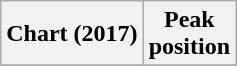<table class="wikitable sortable plainrowheaders" style="text-align:center">
<tr>
<th scope="col">Chart (2017)</th>
<th scope="col">Peak<br> position</th>
</tr>
<tr>
</tr>
</table>
